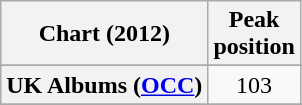<table class="wikitable sortable plainrowheaders" style="text-align:center">
<tr>
<th scope="col">Chart (2012)</th>
<th scope="col">Peak<br>position</th>
</tr>
<tr>
</tr>
<tr>
</tr>
<tr>
</tr>
<tr>
<th scope="row">UK Albums (<a href='#'>OCC</a>)</th>
<td align="center">103</td>
</tr>
<tr>
</tr>
<tr>
</tr>
<tr>
</tr>
</table>
